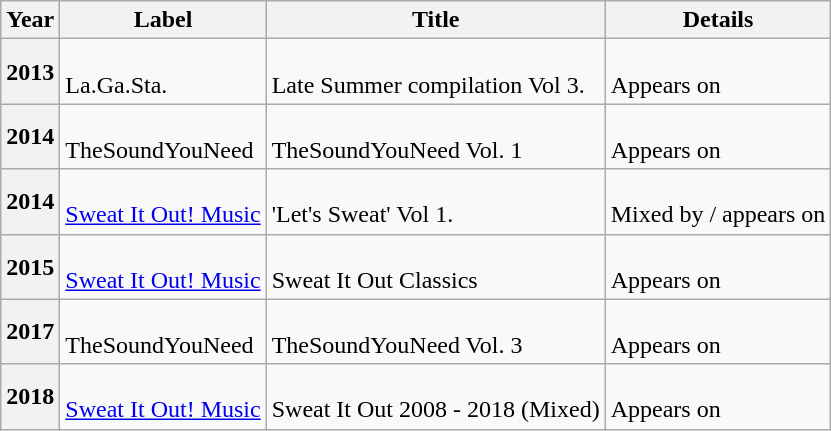<table class="wikitable plainrowheaders" style="text-align:left;">
<tr>
<th scope="col">Year</th>
<th scope="col">Label</th>
<th scope="col">Title</th>
<th scope="col">Details</th>
</tr>
<tr>
<th scope="row">2013</th>
<td><br>La.Ga.Sta.</td>
<td><br>Late Summer compilation Vol 3.</td>
<td><br>Appears on</td>
</tr>
<tr>
<th scope="row">2014</th>
<td><br>TheSoundYouNeed</td>
<td><br>TheSoundYouNeed Vol. 1</td>
<td><br>Appears on</td>
</tr>
<tr>
<th scope="row">2014</th>
<td><br><a href='#'>Sweat It Out! Music</a></td>
<td><br>'Let's Sweat' Vol 1.</td>
<td><br>Mixed by / appears on</td>
</tr>
<tr>
<th scope="row">2015</th>
<td><br><a href='#'>Sweat It Out! Music</a></td>
<td><br>Sweat It Out Classics</td>
<td><br>Appears on</td>
</tr>
<tr>
<th scope="row">2017</th>
<td><br>TheSoundYouNeed</td>
<td><br>TheSoundYouNeed Vol. 3</td>
<td><br>Appears on</td>
</tr>
<tr>
<th scope="row">2018</th>
<td><br><a href='#'>Sweat It Out! Music</a></td>
<td><br>Sweat It Out 2008 - 2018 (Mixed)</td>
<td><br>Appears on</td>
</tr>
</table>
